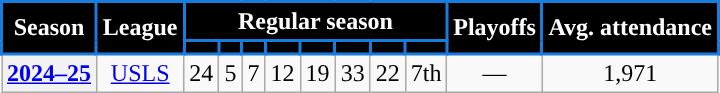<table class="wikitable" style="text-align: center;">
<tr>
<th rowspan=2 style="background:#000000; color:#FFFFFF; border:2px solid #187cdc;" scope=col>Season</th>
<th rowspan=2 style="background:#000000; color:#FFFFFF; border:2px solid #187cdc;" scope=col>League</th>
<th colspan=8 style="background:#000000; color:#FFFFFF; border:2px solid #187cdc;">Regular season</th>
<th rowspan=2 style="background:#000000; color:#FFFFFF; border:2px solid #187cdc;" scope=col>Playoffs</th>
<th rowspan=2 style="background:#000000; color:#FFFFFF; border:2px solid #187cdc;">Avg. attendance</th>
</tr>
<tr>
<th style="background:#000000; color:#FFFFFF; border:2px solid #187cdc;" scope=col></th>
<th style="background:#000000; color:#FFFFFF; border:2px solid #187cdc;" scope=col></th>
<th style="background:#000000; color:#FFFFFF; border:2px solid #187cdc;" scope=col></th>
<th style="background:#000000; color:#FFFFFF; border:2px solid #187cdc;" scope=col></th>
<th style="background:#000000; color:#FFFFFF; border:2px solid #187cdc;" scope=col></th>
<th style="background:#000000; color:#FFFFFF; border:2px solid #187cdc;" scope=col></th>
<th style="background:#000000; color:#FFFFFF; border:2px solid #187cdc;" scope=col></th>
<th style="background:#000000; color:#FFFFFF; border:2px solid #187cdc;" scope=col></th>
</tr>
<tr>
<th><a href='#'>2024–25</a></th>
<td><a href='#'>USLS</a></td>
<td>24</td>
<td>5</td>
<td>7</td>
<td>12</td>
<td>19</td>
<td>33</td>
<td>22</td>
<td>7th</td>
<td>—</td>
<td>1,971</td>
</tr>
</table>
